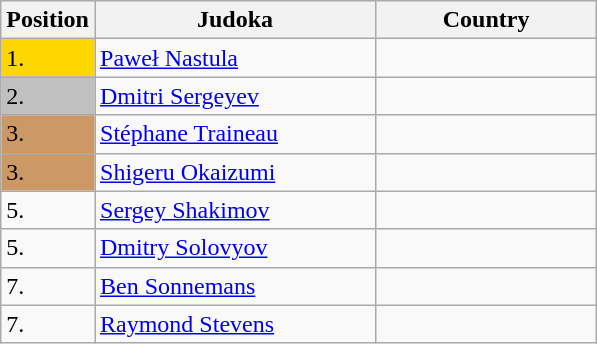<table class=wikitable>
<tr>
<th>Position</th>
<th width=180>Judoka</th>
<th width=140>Country</th>
</tr>
<tr>
<td bgcolor=gold>1.</td>
<td><a href='#'>Paweł Nastula</a></td>
<td></td>
</tr>
<tr>
<td bgcolor=silver>2.</td>
<td><a href='#'>Dmitri Sergeyev</a></td>
<td></td>
</tr>
<tr>
<td bgcolor=CC9966>3.</td>
<td><a href='#'>Stéphane Traineau</a></td>
<td></td>
</tr>
<tr>
<td bgcolor=CC9966>3.</td>
<td><a href='#'>Shigeru Okaizumi</a></td>
<td></td>
</tr>
<tr>
<td>5.</td>
<td><a href='#'>Sergey Shakimov</a></td>
<td></td>
</tr>
<tr>
<td>5.</td>
<td><a href='#'>Dmitry Solovyov</a></td>
<td></td>
</tr>
<tr>
<td>7.</td>
<td><a href='#'>Ben Sonnemans</a></td>
<td></td>
</tr>
<tr>
<td>7.</td>
<td><a href='#'>Raymond Stevens</a></td>
<td></td>
</tr>
</table>
